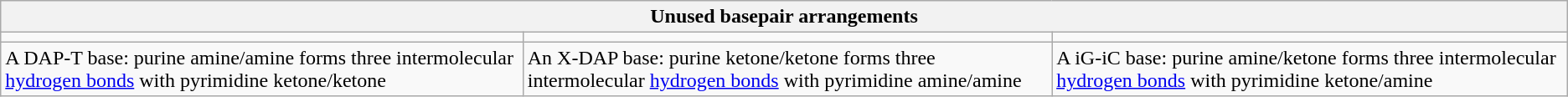<table class="wikitable">
<tr>
<th colspan=3>Unused basepair arrangements</th>
</tr>
<tr>
<td></td>
<td></td>
<td></td>
</tr>
<tr>
<td>A DAP-T base: purine amine/amine forms three intermolecular <a href='#'>hydrogen bonds</a> with pyrimidine ketone/ketone</td>
<td>An X-DAP base: purine ketone/ketone forms three intermolecular <a href='#'>hydrogen bonds</a> with pyrimidine amine/amine</td>
<td>A iG-iC base: purine amine/ketone forms three intermolecular <a href='#'>hydrogen bonds</a> with pyrimidine ketone/amine</td>
</tr>
</table>
